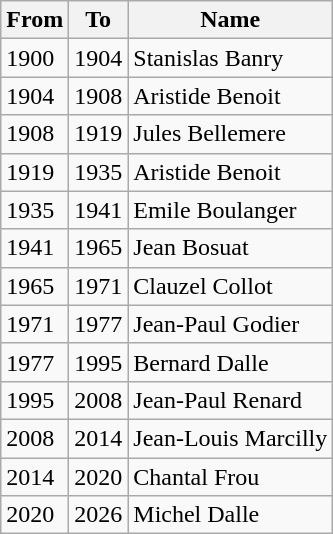<table class="wikitable">
<tr>
<th>From</th>
<th>To</th>
<th>Name</th>
</tr>
<tr>
<td>1900</td>
<td>1904</td>
<td>Stanislas Banry</td>
</tr>
<tr>
<td>1904</td>
<td>1908</td>
<td>Aristide Benoit</td>
</tr>
<tr>
<td>1908</td>
<td>1919</td>
<td>Jules Bellemere</td>
</tr>
<tr>
<td>1919</td>
<td>1935</td>
<td>Aristide Benoit</td>
</tr>
<tr>
<td>1935</td>
<td>1941</td>
<td>Emile Boulanger</td>
</tr>
<tr>
<td>1941</td>
<td>1965</td>
<td>Jean Bosuat</td>
</tr>
<tr>
<td>1965</td>
<td>1971</td>
<td>Clauzel Collot</td>
</tr>
<tr>
<td>1971</td>
<td>1977</td>
<td>Jean-Paul Godier</td>
</tr>
<tr>
<td>1977</td>
<td>1995</td>
<td>Bernard Dalle</td>
</tr>
<tr>
<td>1995</td>
<td>2008</td>
<td>Jean-Paul Renard</td>
</tr>
<tr>
<td>2008</td>
<td>2014</td>
<td>Jean-Louis Marcilly</td>
</tr>
<tr>
<td>2014</td>
<td>2020</td>
<td>Chantal Frou</td>
</tr>
<tr>
<td>2020</td>
<td>2026</td>
<td>Michel Dalle</td>
</tr>
</table>
